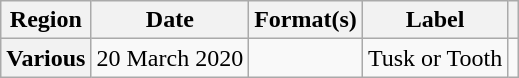<table class="wikitable plainrowheaders">
<tr>
<th scope="col">Region</th>
<th scope="col">Date</th>
<th scope="col">Format(s)</th>
<th scope="col">Label</th>
<th scope="col"></th>
</tr>
<tr>
<th scope="row">Various</th>
<td>20 March 2020</td>
<td></td>
<td>Tusk or Tooth</td>
<td style="text-align:center;"></td>
</tr>
</table>
